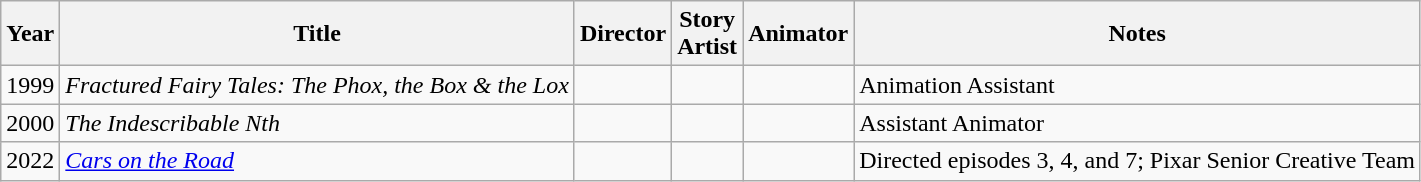<table class="wikitable">
<tr>
<th>Year</th>
<th>Title</th>
<th>Director</th>
<th>Story<br>Artist</th>
<th>Animator</th>
<th>Notes</th>
</tr>
<tr>
<td>1999</td>
<td><em>Fractured Fairy Tales: The Phox, the Box & the Lox</em></td>
<td></td>
<td></td>
<td></td>
<td>Animation Assistant</td>
</tr>
<tr>
<td>2000</td>
<td><em>The Indescribable Nth</em></td>
<td></td>
<td></td>
<td></td>
<td>Assistant Animator</td>
</tr>
<tr>
<td>2022</td>
<td><em><a href='#'>Cars on the Road</a></em></td>
<td></td>
<td></td>
<td></td>
<td>Directed episodes 3, 4, and 7; Pixar Senior Creative Team</td>
</tr>
</table>
